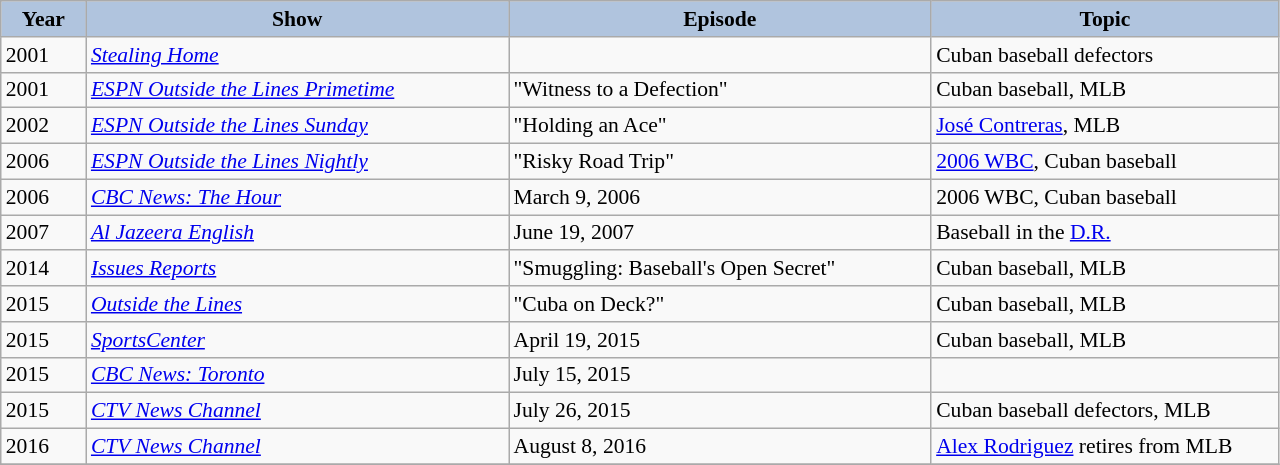<table class="wikitable" style="font-size:90%" cellpadding="3" style="text-align: center; margin: 1em auto 1em auto;">
<tr>
<th scope="col" width="50" style="background:#B0C4DE;">Year</th>
<th scope="col" width="275" style="background:#B0C4DE;">Show</th>
<th scope="col" width="275" style="background:#B0C4DE;">Episode</th>
<th scope="col" width="225" style="background:#B0C4DE;">Topic</th>
</tr>
<tr>
<td>2001</td>
<td><a href='#'><em>Stealing Home</em></a></td>
<td></td>
<td>Cuban baseball defectors</td>
</tr>
<tr>
<td>2001</td>
<td><a href='#'><em>ESPN Outside the Lines Primetime</em></a></td>
<td>"Witness to a Defection"</td>
<td>Cuban baseball, MLB</td>
</tr>
<tr>
<td>2002</td>
<td><a href='#'><em>ESPN Outside the Lines Sunday</em></a></td>
<td>"Holding an Ace"</td>
<td><a href='#'>José Contreras</a>, MLB</td>
</tr>
<tr>
<td>2006</td>
<td><a href='#'><em>ESPN Outside the Lines Nightly</em></a></td>
<td>"Risky Road Trip"</td>
<td><a href='#'>2006 WBC</a>, Cuban baseball</td>
</tr>
<tr>
<td>2006</td>
<td><em><a href='#'>CBC News: The Hour</a></em></td>
<td>March 9, 2006</td>
<td>2006 WBC, Cuban baseball</td>
</tr>
<tr>
<td>2007</td>
<td><em><a href='#'>Al Jazeera English</a></em></td>
<td>June 19, 2007</td>
<td>Baseball in the <a href='#'>D.R.</a></td>
</tr>
<tr>
<td>2014</td>
<td><em><a href='#'>Issues Reports</a></em></td>
<td>"Smuggling: Baseball's Open Secret"</td>
<td>Cuban baseball, MLB</td>
</tr>
<tr>
<td>2015</td>
<td><em><a href='#'>Outside the Lines</a></em></td>
<td>"Cuba on Deck?"</td>
<td>Cuban baseball, MLB</td>
</tr>
<tr>
<td>2015</td>
<td><em><a href='#'>SportsCenter</a></em></td>
<td>April 19, 2015</td>
<td>Cuban baseball, MLB</td>
</tr>
<tr>
<td>2015</td>
<td><em><a href='#'>CBC News: Toronto</a></em></td>
<td>July 15, 2015</td>
<td></td>
</tr>
<tr>
<td>2015</td>
<td><em><a href='#'>CTV News Channel</a></em></td>
<td>July 26, 2015</td>
<td>Cuban baseball defectors, MLB</td>
</tr>
<tr>
<td>2016</td>
<td><em><a href='#'>CTV News Channel</a></em></td>
<td>August 8, 2016</td>
<td><a href='#'>Alex Rodriguez</a> retires from MLB</td>
</tr>
<tr>
</tr>
</table>
